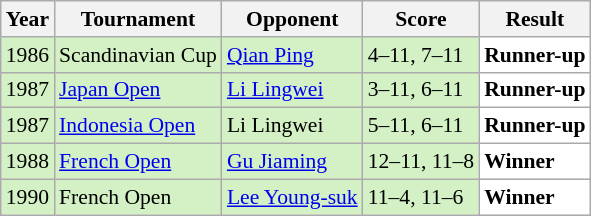<table class="sortable wikitable" style="font-size: 90%;">
<tr>
<th>Year</th>
<th>Tournament</th>
<th>Opponent</th>
<th>Score</th>
<th>Result</th>
</tr>
<tr style="background:#D4F1C5">
<td align="center">1986</td>
<td align="left">Scandinavian Cup</td>
<td align="left"> <a href='#'>Qian Ping</a></td>
<td align="left">4–11, 7–11</td>
<td style="text-align:left; background:white"> <strong>Runner-up</strong></td>
</tr>
<tr style="background:#D4F1C5">
<td align="center">1987</td>
<td align="left"><a href='#'>Japan Open</a></td>
<td align="left"> <a href='#'>Li Lingwei</a></td>
<td align="left">3–11, 6–11</td>
<td style="text-align:left; background:white"> <strong>Runner-up</strong></td>
</tr>
<tr style="background:#D4F1C5">
<td align="center">1987</td>
<td align="left"><a href='#'>Indonesia Open</a></td>
<td align="left"> Li Lingwei</td>
<td align="left">5–11, 6–11</td>
<td style="text-align:left; background:white"> <strong>Runner-up</strong></td>
</tr>
<tr style="background:#D4F1C5">
<td align="center">1988</td>
<td align="left"><a href='#'>French Open</a></td>
<td align="left"> <a href='#'>Gu Jiaming</a></td>
<td align="left">12–11, 11–8</td>
<td style="text-align:left; background:white"> <strong>Winner</strong></td>
</tr>
<tr style="background:#D4F1C5">
<td align="center">1990</td>
<td align="left">French Open</td>
<td align="left"> <a href='#'>Lee Young-suk</a></td>
<td align="left">11–4, 11–6</td>
<td style="text-align:left; background:white"> <strong>Winner</strong></td>
</tr>
</table>
